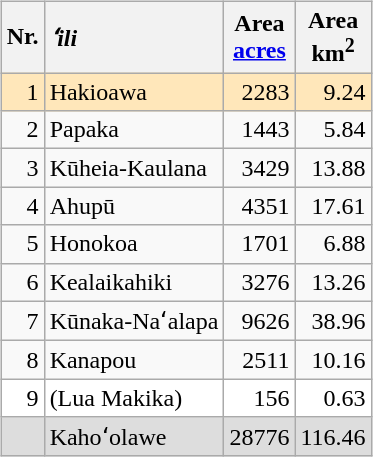<table>
<tr style="vertical-align:top;">
<td><br><table class="wikitable sortable">
<tr>
<th style="text-align:right;">Nr.</th>
<th style="text-align:left;"><em>ʻili</em></th>
<th>Area<br><a href='#'>acres</a></th>
<th>Area<br>km<sup>2</sup></th>
</tr>
<tr style="background:#ffe7ba;">
<td align="right">1</td>
<td>Hakioawa</td>
<td style="text-align:right;">2283</td>
<td style="text-align:right;">9.24</td>
</tr>
<tr>
<td align="right">2</td>
<td>Papaka</td>
<td style="text-align:right;">1443</td>
<td style="text-align:right;">5.84</td>
</tr>
<tr>
<td align="right">3</td>
<td>Kūheia-Kaulana</td>
<td style="text-align:right;">3429</td>
<td style="text-align:right;">13.88</td>
</tr>
<tr>
<td align="right">4</td>
<td>Ahupū</td>
<td style="text-align:right;">4351</td>
<td style="text-align:right;">17.61</td>
</tr>
<tr>
<td align="right">5</td>
<td>Honokoa</td>
<td style="text-align:right;">1701</td>
<td style="text-align:right;">6.88</td>
</tr>
<tr>
<td align="right">6</td>
<td>Kealaikahiki</td>
<td style="text-align:right;">3276</td>
<td style="text-align:right;">13.26</td>
</tr>
<tr>
<td align="right">7</td>
<td>Kūnaka-Naʻalapa</td>
<td style="text-align:right;">9626</td>
<td style="text-align:right;">38.96</td>
</tr>
<tr>
<td align="right">8</td>
<td>Kanapou</td>
<td style="text-align:right;">2511</td>
<td style="text-align:right;">10.16</td>
</tr>
<tr style="background:#fff;">
<td align="right">9</td>
<td>(Lua Makika)</td>
<td style="text-align:right;">156</td>
<td style="text-align:right;">0.63</td>
</tr>
<tr style="background: #DDD;" | class="sortbottom">
<td style="text-align:right;"> </td>
<td>Kahoʻolawe</td>
<td style="text-align:right;">28776</td>
<td style="text-align:right;">116.46</td>
</tr>
</table>
</td>
<td></td>
</tr>
</table>
